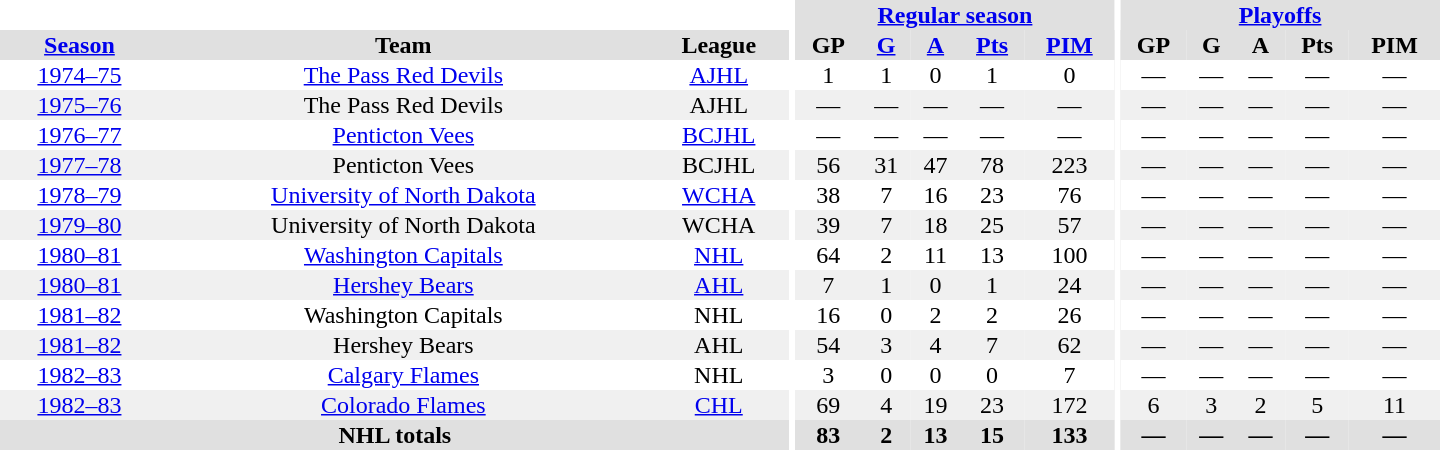<table border="0" cellpadding="1" cellspacing="0" style="text-align:center; width:60em">
<tr bgcolor="#e0e0e0">
<th colspan="3" bgcolor="#ffffff"></th>
<th rowspan="100" bgcolor="#ffffff"></th>
<th colspan="5"><a href='#'>Regular season</a></th>
<th rowspan="100" bgcolor="#ffffff"></th>
<th colspan="5"><a href='#'>Playoffs</a></th>
</tr>
<tr bgcolor="#e0e0e0">
<th><a href='#'>Season</a></th>
<th>Team</th>
<th>League</th>
<th>GP</th>
<th><a href='#'>G</a></th>
<th><a href='#'>A</a></th>
<th><a href='#'>Pts</a></th>
<th><a href='#'>PIM</a></th>
<th>GP</th>
<th>G</th>
<th>A</th>
<th>Pts</th>
<th>PIM</th>
</tr>
<tr>
<td><a href='#'>1974–75</a></td>
<td><a href='#'>The Pass Red Devils</a></td>
<td><a href='#'>AJHL</a></td>
<td>1</td>
<td>1</td>
<td>0</td>
<td>1</td>
<td>0</td>
<td>—</td>
<td>—</td>
<td>—</td>
<td>—</td>
<td>—</td>
</tr>
<tr bgcolor="#f0f0f0">
<td><a href='#'>1975–76</a></td>
<td>The Pass Red Devils</td>
<td>AJHL</td>
<td>—</td>
<td>—</td>
<td>—</td>
<td>—</td>
<td>—</td>
<td>—</td>
<td>—</td>
<td>—</td>
<td>—</td>
<td>—</td>
</tr>
<tr>
<td><a href='#'>1976–77</a></td>
<td><a href='#'>Penticton Vees</a></td>
<td><a href='#'>BCJHL</a></td>
<td>—</td>
<td>—</td>
<td>—</td>
<td>—</td>
<td>—</td>
<td>—</td>
<td>—</td>
<td>—</td>
<td>—</td>
<td>—</td>
</tr>
<tr bgcolor="#f0f0f0">
<td><a href='#'>1977–78</a></td>
<td>Penticton Vees</td>
<td>BCJHL</td>
<td>56</td>
<td>31</td>
<td>47</td>
<td>78</td>
<td>223</td>
<td>—</td>
<td>—</td>
<td>—</td>
<td>—</td>
<td>—</td>
</tr>
<tr>
<td><a href='#'>1978–79</a></td>
<td><a href='#'>University of North Dakota</a></td>
<td><a href='#'>WCHA</a></td>
<td>38</td>
<td>7</td>
<td>16</td>
<td>23</td>
<td>76</td>
<td>—</td>
<td>—</td>
<td>—</td>
<td>—</td>
<td>—</td>
</tr>
<tr bgcolor="#f0f0f0">
<td><a href='#'>1979–80</a></td>
<td>University of North Dakota</td>
<td>WCHA</td>
<td>39</td>
<td>7</td>
<td>18</td>
<td>25</td>
<td>57</td>
<td>—</td>
<td>—</td>
<td>—</td>
<td>—</td>
<td>—</td>
</tr>
<tr>
<td><a href='#'>1980–81</a></td>
<td><a href='#'>Washington Capitals</a></td>
<td><a href='#'>NHL</a></td>
<td>64</td>
<td>2</td>
<td>11</td>
<td>13</td>
<td>100</td>
<td>—</td>
<td>—</td>
<td>—</td>
<td>—</td>
<td>—</td>
</tr>
<tr bgcolor="#f0f0f0">
<td><a href='#'>1980–81</a></td>
<td><a href='#'>Hershey Bears</a></td>
<td><a href='#'>AHL</a></td>
<td>7</td>
<td>1</td>
<td>0</td>
<td>1</td>
<td>24</td>
<td>—</td>
<td>—</td>
<td>—</td>
<td>—</td>
<td>—</td>
</tr>
<tr>
<td><a href='#'>1981–82</a></td>
<td>Washington Capitals</td>
<td>NHL</td>
<td>16</td>
<td>0</td>
<td>2</td>
<td>2</td>
<td>26</td>
<td>—</td>
<td>—</td>
<td>—</td>
<td>—</td>
<td>—</td>
</tr>
<tr bgcolor="#f0f0f0">
<td><a href='#'>1981–82</a></td>
<td>Hershey Bears</td>
<td>AHL</td>
<td>54</td>
<td>3</td>
<td>4</td>
<td>7</td>
<td>62</td>
<td>—</td>
<td>—</td>
<td>—</td>
<td>—</td>
<td>—</td>
</tr>
<tr>
<td><a href='#'>1982–83</a></td>
<td><a href='#'>Calgary Flames</a></td>
<td>NHL</td>
<td>3</td>
<td>0</td>
<td>0</td>
<td>0</td>
<td>7</td>
<td>—</td>
<td>—</td>
<td>—</td>
<td>—</td>
<td>—</td>
</tr>
<tr bgcolor="#f0f0f0">
<td><a href='#'>1982–83</a></td>
<td><a href='#'>Colorado Flames</a></td>
<td><a href='#'>CHL</a></td>
<td>69</td>
<td>4</td>
<td>19</td>
<td>23</td>
<td>172</td>
<td>6</td>
<td>3</td>
<td>2</td>
<td>5</td>
<td>11</td>
</tr>
<tr bgcolor="#e0e0e0">
<th colspan="3">NHL totals</th>
<th>83</th>
<th>2</th>
<th>13</th>
<th>15</th>
<th>133</th>
<th>—</th>
<th>—</th>
<th>—</th>
<th>—</th>
<th>—</th>
</tr>
</table>
